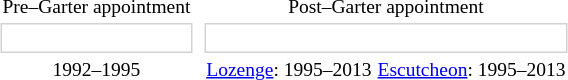<table class="mw-collapsible mw-collapsed" style="font-size:small; margin:auto; text-align:center;">
<tr>
<td>Pre–Garter appointment</td>
<td style="width:.2em;"></td>
<td colspan=2>Post–Garter appointment</td>
</tr>
<tr>
<td style="border:1px solid lightgrey; padding:.7em;"></td>
<td></td>
<td colspan=2 style="border:1px solid lightgrey; padding:.7em;"></td>
</tr>
<tr>
<td>1992–1995</td>
<td></td>
<td><a href='#'>Lozenge</a>: 1995–2013</td>
<td><a href='#'>Escutcheon</a>: 1995–2013</td>
</tr>
</table>
